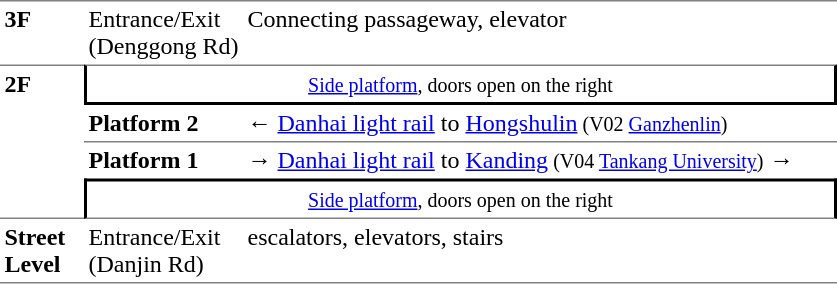<table cellspacing=0 cellpadding=3>
<tr>
<td style="border-top:solid 1px gray;" valign=top><strong>3F</strong></td>
<td style="border-top:solid 1px gray;" valign=top>Entrance/Exit<br>(Denggong Rd)</td>
<td style="border-top:solid 1px gray;" valign=top>Connecting passageway, elevator</td>
</tr>
<tr>
<td style="border-top:solid 1px gray;border-bottom:solid 1px gray;" width=50 rowspan=4 valign=top><strong>2F</strong></td>
<td style="border-right:solid 2px black;border-left:solid 2px black;border-bottom:solid 2px black;border-top:solid 1px gray" colspan=2 align=center><small><a href='#'>Side platform</a>, doors open on the right</small></td>
</tr>
<tr>
<td style="border-bottom:solid 1px gray;" width=100><strong>Platform 2</strong></td>
<td style="border-bottom:solid 1px gray;" width=390>←  <a href='#'>Danhai light rail</a> to <a href='#'>Hongshulin</a><small> (V02 <a href='#'>Ganzhenlin</a>)</small></td>
</tr>
<tr>
<td><strong>Platform 1</strong></td>
<td><span>→</span>  <a href='#'>Danhai light rail</a> to <a href='#'>Kanding</a><small> (V04 <a href='#'>Tankang University</a>)</small> →</td>
</tr>
<tr>
<td style="border-top:solid 2px black;border-right:solid 2px black;border-left:solid 2px black;border-bottom:solid 1px gray;" colspan=2 align=center><small><a href='#'>Side platform</a>, doors open on the right</small></td>
</tr>
<tr>
<td style="border-bottom:solid 1px gray;" valign=top><strong>Street Level</strong></td>
<td style="border-bottom:solid 1px gray;" valign=top>Entrance/Exit<br>(Danjin Rd)</td>
<td style="border-bottom:solid 1px gray;" valign=top>escalators, elevators, stairs</td>
</tr>
</table>
